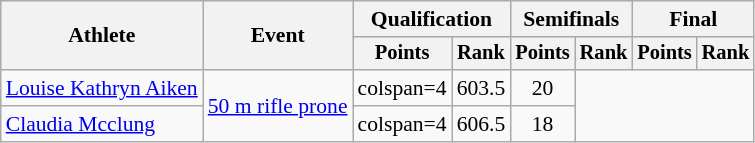<table class="wikitable" style="font-size:90%;">
<tr>
<th rowspan=2>Athlete</th>
<th rowspan=2>Event</th>
<th colspan=2>Qualification</th>
<th colspan=2>Semifinals</th>
<th colspan=2>Final</th>
</tr>
<tr style="font-size:95%">
<th>Points</th>
<th>Rank</th>
<th>Points</th>
<th>Rank</th>
<th>Points</th>
<th>Rank</th>
</tr>
<tr align=center>
<td align=left><a href='#'>Louise Kathryn Aiken</a></td>
<td style="text-align:left;" rowspan="2"><a href='#'>50 m rifle prone</a></td>
<td>colspan=4 </td>
<td>603.5</td>
<td>20</td>
</tr>
<tr align=center>
<td align=left><a href='#'>Claudia Mcclung</a></td>
<td>colspan=4 </td>
<td>606.5</td>
<td>18</td>
</tr>
</table>
